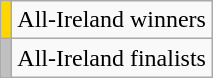<table class="wikitable">
<tr>
<td style="background-color:#FFD700"></td>
<td>All-Ireland winners</td>
</tr>
<tr>
<td style="background-color:#C0C0C0"></td>
<td>All-Ireland finalists</td>
</tr>
</table>
